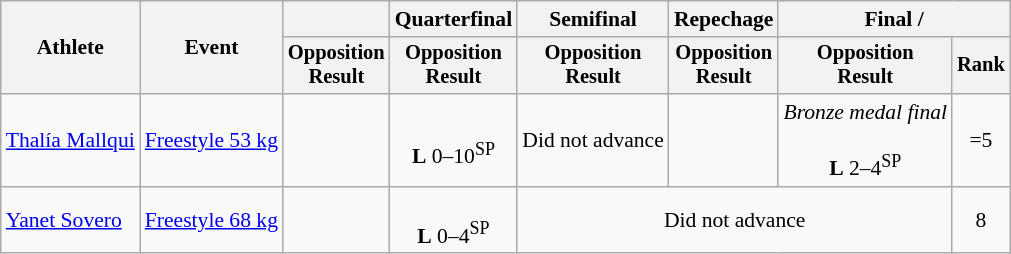<table class=wikitable style=font-size:90%;text-align:center>
<tr>
<th rowspan=2>Athlete</th>
<th rowspan=2>Event</th>
<th></th>
<th>Quarterfinal</th>
<th>Semifinal</th>
<th>Repechage</th>
<th colspan=2>Final / </th>
</tr>
<tr style=font-size:95%>
<th>Opposition<br>Result</th>
<th>Opposition<br>Result</th>
<th>Opposition<br>Result</th>
<th>Opposition<br>Result</th>
<th>Opposition<br>Result</th>
<th>Rank</th>
</tr>
<tr>
<td align=left><a href='#'>Thalía Mallqui</a></td>
<td align=left><a href='#'>Freestyle 53 kg</a></td>
<td></td>
<td><br><strong>L</strong> 0–10<sup>SP</sup></td>
<td>Did not advance</td>
<td></td>
<td><em>Bronze medal final</em><br><br><strong>L</strong> 2–4<sup>SP</sup></td>
<td>=5</td>
</tr>
<tr>
<td align=left><a href='#'>Yanet Sovero</a></td>
<td align=left><a href='#'>Freestyle 68 kg</a></td>
<td></td>
<td><br><strong>L</strong> 0–4<sup>SP</sup></td>
<td colspan=3>Did not advance</td>
<td>8</td>
</tr>
</table>
